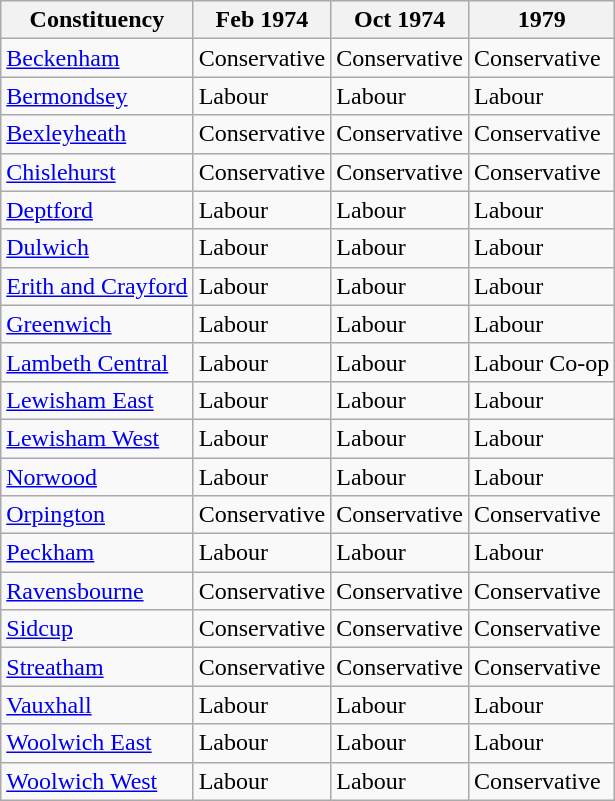<table class="wikitable">
<tr>
<th>Constituency</th>
<th>Feb 1974</th>
<th>Oct 1974</th>
<th>1979</th>
</tr>
<tr>
<td><a href='#'>Beckenham</a></td>
<td bgcolor=>Conservative</td>
<td bgcolor=>Conservative</td>
<td bgcolor=>Conservative</td>
</tr>
<tr>
<td><a href='#'>Bermondsey</a></td>
<td bgcolor=>Labour</td>
<td bgcolor=>Labour</td>
<td bgcolor=>Labour</td>
</tr>
<tr>
<td><a href='#'>Bexleyheath</a></td>
<td bgcolor=>Conservative</td>
<td bgcolor=>Conservative</td>
<td bgcolor=>Conservative</td>
</tr>
<tr>
<td><a href='#'>Chislehurst</a></td>
<td bgcolor=>Conservative</td>
<td bgcolor=>Conservative</td>
<td bgcolor=>Conservative</td>
</tr>
<tr>
<td><a href='#'>Deptford</a></td>
<td bgcolor=>Labour</td>
<td bgcolor=>Labour</td>
<td bgcolor=>Labour</td>
</tr>
<tr>
<td><a href='#'>Dulwich</a></td>
<td bgcolor=>Labour</td>
<td bgcolor=>Labour</td>
<td bgcolor=>Labour</td>
</tr>
<tr>
<td><a href='#'>Erith and Crayford</a></td>
<td bgcolor=>Labour</td>
<td bgcolor=>Labour</td>
<td bgcolor=>Labour</td>
</tr>
<tr>
<td><a href='#'>Greenwich</a></td>
<td bgcolor=>Labour</td>
<td bgcolor=>Labour</td>
<td bgcolor=>Labour</td>
</tr>
<tr>
<td><a href='#'>Lambeth Central</a></td>
<td bgcolor=>Labour</td>
<td bgcolor=>Labour</td>
<td bgcolor=>Labour Co-op</td>
</tr>
<tr>
<td><a href='#'>Lewisham East</a></td>
<td bgcolor=>Labour</td>
<td bgcolor=>Labour</td>
<td bgcolor=>Labour</td>
</tr>
<tr>
<td><a href='#'>Lewisham West</a></td>
<td bgcolor=>Labour</td>
<td bgcolor=>Labour</td>
<td bgcolor=>Labour</td>
</tr>
<tr>
<td><a href='#'>Norwood</a></td>
<td bgcolor=>Labour</td>
<td bgcolor=>Labour</td>
<td bgcolor=>Labour</td>
</tr>
<tr>
<td><a href='#'>Orpington</a></td>
<td bgcolor=>Conservative</td>
<td bgcolor=>Conservative</td>
<td bgcolor=>Conservative</td>
</tr>
<tr>
<td><a href='#'>Peckham</a></td>
<td bgcolor=>Labour</td>
<td bgcolor=>Labour</td>
<td bgcolor=>Labour</td>
</tr>
<tr>
<td><a href='#'>Ravensbourne</a></td>
<td bgcolor=>Conservative</td>
<td bgcolor=>Conservative</td>
<td bgcolor=>Conservative</td>
</tr>
<tr>
<td><a href='#'>Sidcup</a></td>
<td bgcolor=>Conservative</td>
<td bgcolor=>Conservative</td>
<td bgcolor=>Conservative</td>
</tr>
<tr>
<td><a href='#'>Streatham</a></td>
<td bgcolor=>Conservative</td>
<td bgcolor=>Conservative</td>
<td bgcolor=>Conservative</td>
</tr>
<tr>
<td><a href='#'>Vauxhall</a></td>
<td bgcolor=>Labour</td>
<td bgcolor=>Labour</td>
<td bgcolor=>Labour</td>
</tr>
<tr>
<td><a href='#'>Woolwich East</a></td>
<td bgcolor=>Labour</td>
<td bgcolor=>Labour</td>
<td bgcolor=>Labour</td>
</tr>
<tr>
<td><a href='#'>Woolwich West</a></td>
<td bgcolor=>Labour</td>
<td bgcolor=>Labour</td>
<td bgcolor=>Conservative</td>
</tr>
</table>
